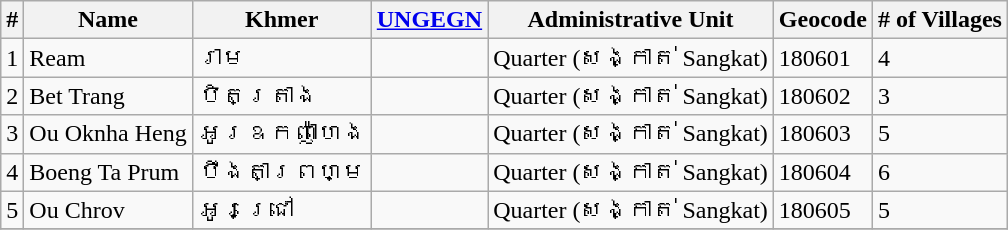<table class="wikitable sortable">
<tr>
<th>#</th>
<th>Name</th>
<th>Khmer</th>
<th><a href='#'>UNGEGN</a></th>
<th>Administrative Unit</th>
<th>Geocode</th>
<th># of Villages</th>
</tr>
<tr>
<td>1</td>
<td>Ream</td>
<td>រាម</td>
<td></td>
<td>Quarter (សង្កាត់ Sangkat)</td>
<td>180601</td>
<td>4</td>
</tr>
<tr>
<td>2</td>
<td>Bet Trang</td>
<td>បិតត្រាង</td>
<td></td>
<td>Quarter (សង្កាត់ Sangkat)</td>
<td>180602</td>
<td>3</td>
</tr>
<tr>
<td>3</td>
<td>Ou Oknha Heng</td>
<td>អូរឧកញ៉ាហេង</td>
<td></td>
<td>Quarter (សង្កាត់ Sangkat)</td>
<td>180603</td>
<td>5</td>
</tr>
<tr>
<td>4</td>
<td>Boeng Ta Prum</td>
<td>បឹងតាព្រហ្ម</td>
<td></td>
<td>Quarter (សង្កាត់ Sangkat)</td>
<td>180604</td>
<td>6</td>
</tr>
<tr>
<td>5</td>
<td>Ou Chrov</td>
<td>អូរជ្រៅ</td>
<td></td>
<td>Quarter (សង្កាត់ Sangkat)</td>
<td>180605</td>
<td>5</td>
</tr>
<tr>
</tr>
</table>
